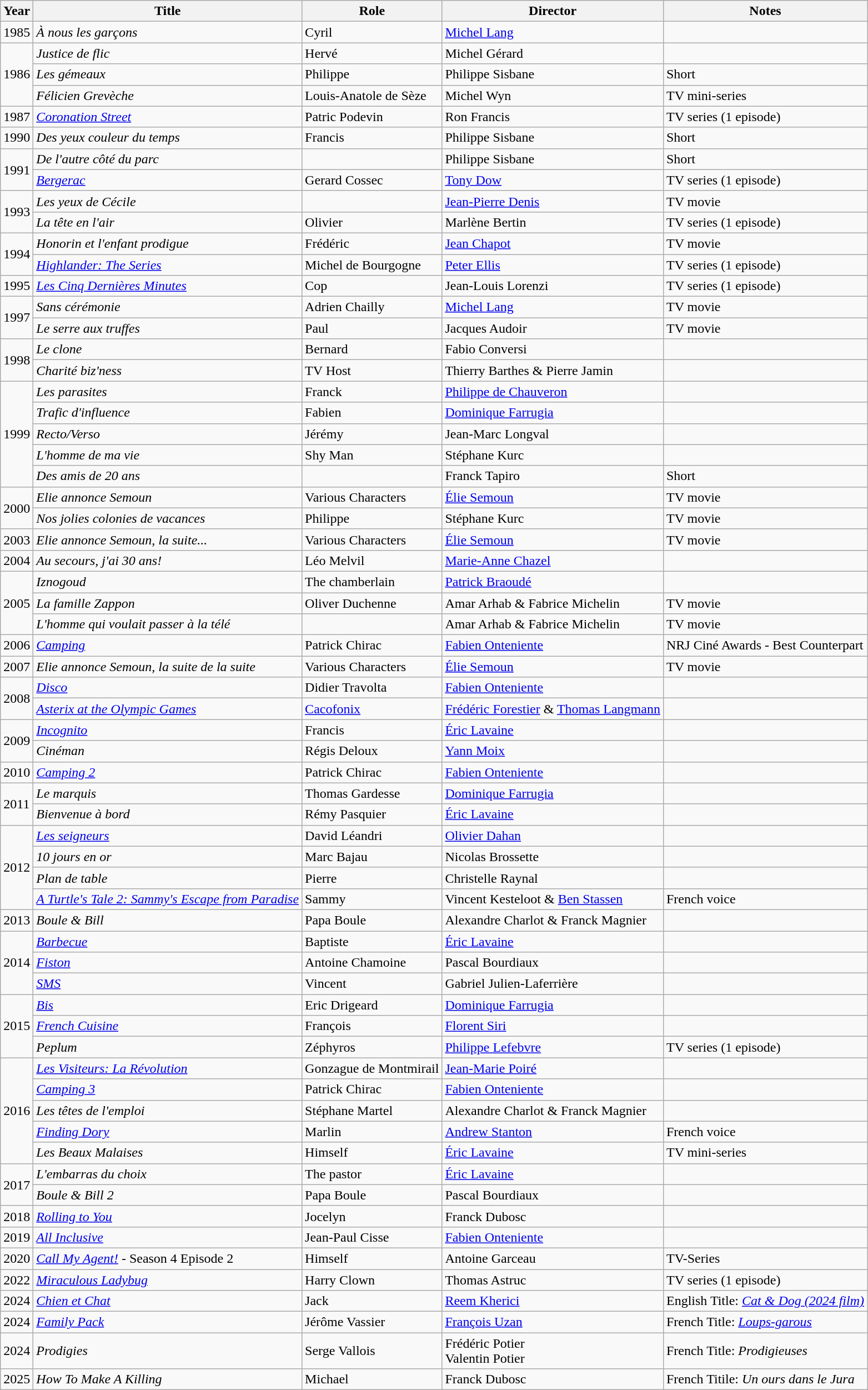<table class="wikitable sortable">
<tr>
<th>Year</th>
<th>Title</th>
<th>Role</th>
<th>Director</th>
<th class="unsortable">Notes</th>
</tr>
<tr>
<td>1985</td>
<td><em>À nous les garçons</em></td>
<td>Cyril</td>
<td><a href='#'>Michel Lang</a></td>
<td></td>
</tr>
<tr>
<td rowspan=3>1986</td>
<td><em>Justice de flic</em></td>
<td>Hervé</td>
<td>Michel Gérard</td>
<td></td>
</tr>
<tr>
<td><em>Les gémeaux</em></td>
<td>Philippe</td>
<td>Philippe Sisbane</td>
<td>Short</td>
</tr>
<tr>
<td><em>Félicien Grevèche</em></td>
<td>Louis-Anatole de Sèze</td>
<td>Michel Wyn</td>
<td>TV mini-series</td>
</tr>
<tr>
<td>1987</td>
<td><em><a href='#'>Coronation Street</a></em></td>
<td>Patric Podevin</td>
<td>Ron Francis</td>
<td>TV series (1 episode)</td>
</tr>
<tr>
<td>1990</td>
<td><em>Des yeux couleur du temps</em></td>
<td>Francis</td>
<td>Philippe Sisbane</td>
<td>Short</td>
</tr>
<tr>
<td rowspan=2>1991</td>
<td><em>De l'autre côté du parc</em></td>
<td></td>
<td>Philippe Sisbane</td>
<td>Short</td>
</tr>
<tr>
<td><em><a href='#'>Bergerac</a></em></td>
<td>Gerard Cossec</td>
<td><a href='#'>Tony Dow</a></td>
<td>TV series (1 episode)</td>
</tr>
<tr>
<td rowspan=2>1993</td>
<td><em>Les yeux de Cécile</em></td>
<td></td>
<td><a href='#'>Jean-Pierre Denis</a></td>
<td>TV movie</td>
</tr>
<tr>
<td><em>La tête en l'air</em></td>
<td>Olivier</td>
<td>Marlène Bertin</td>
<td>TV series (1 episode)</td>
</tr>
<tr>
<td rowspan=2>1994</td>
<td><em>Honorin et l'enfant prodigue</em></td>
<td>Frédéric</td>
<td><a href='#'>Jean Chapot</a></td>
<td>TV movie</td>
</tr>
<tr>
<td><em><a href='#'>Highlander: The Series</a></em></td>
<td>Michel de Bourgogne</td>
<td><a href='#'>Peter Ellis</a></td>
<td>TV series (1 episode)</td>
</tr>
<tr>
<td>1995</td>
<td><em><a href='#'>Les Cinq Dernières Minutes</a></em></td>
<td>Cop</td>
<td>Jean-Louis Lorenzi</td>
<td>TV series (1 episode)</td>
</tr>
<tr>
<td rowspan=2>1997</td>
<td><em>Sans cérémonie</em></td>
<td>Adrien Chailly</td>
<td><a href='#'>Michel Lang</a></td>
<td>TV movie</td>
</tr>
<tr>
<td><em>Le serre aux truffes</em></td>
<td>Paul</td>
<td>Jacques Audoir</td>
<td>TV movie</td>
</tr>
<tr>
<td rowspan=2>1998</td>
<td><em>Le clone</em></td>
<td>Bernard</td>
<td>Fabio Conversi</td>
<td></td>
</tr>
<tr>
<td><em>Charité biz'ness</em></td>
<td>TV Host</td>
<td>Thierry Barthes & Pierre Jamin</td>
<td></td>
</tr>
<tr>
<td rowspan=5>1999</td>
<td><em>Les parasites</em></td>
<td>Franck</td>
<td><a href='#'>Philippe de Chauveron</a></td>
<td></td>
</tr>
<tr>
<td><em>Trafic d'influence</em></td>
<td>Fabien</td>
<td><a href='#'>Dominique Farrugia</a></td>
<td></td>
</tr>
<tr>
<td><em>Recto/Verso</em></td>
<td>Jérémy</td>
<td>Jean-Marc Longval</td>
<td></td>
</tr>
<tr>
<td><em>L'homme de ma vie</em></td>
<td>Shy Man</td>
<td>Stéphane Kurc</td>
<td></td>
</tr>
<tr>
<td><em>Des amis de 20 ans</em></td>
<td></td>
<td>Franck Tapiro</td>
<td>Short</td>
</tr>
<tr>
<td rowspan=2>2000</td>
<td><em>Elie annonce Semoun</em></td>
<td>Various Characters</td>
<td><a href='#'>Élie Semoun</a></td>
<td>TV movie</td>
</tr>
<tr>
<td><em>Nos jolies colonies de vacances</em></td>
<td>Philippe</td>
<td>Stéphane Kurc</td>
<td>TV movie</td>
</tr>
<tr>
<td>2003</td>
<td><em>Elie annonce Semoun, la suite...</em></td>
<td>Various Characters</td>
<td><a href='#'>Élie Semoun</a></td>
<td>TV movie</td>
</tr>
<tr>
<td>2004</td>
<td><em>Au secours, j'ai 30 ans!</em></td>
<td>Léo Melvil</td>
<td><a href='#'>Marie-Anne Chazel</a></td>
<td></td>
</tr>
<tr>
<td rowspan=3>2005</td>
<td><em>Iznogoud</em></td>
<td>The chamberlain</td>
<td><a href='#'>Patrick Braoudé</a></td>
<td></td>
</tr>
<tr>
<td><em>La famille Zappon</em></td>
<td>Oliver Duchenne</td>
<td>Amar Arhab & Fabrice Michelin</td>
<td>TV movie</td>
</tr>
<tr>
<td><em>L'homme qui voulait passer à la télé</em></td>
<td></td>
<td>Amar Arhab & Fabrice Michelin</td>
<td>TV movie</td>
</tr>
<tr>
<td>2006</td>
<td><em><a href='#'>Camping</a></em></td>
<td>Patrick Chirac</td>
<td><a href='#'>Fabien Onteniente</a></td>
<td>NRJ Ciné Awards - Best Counterpart</td>
</tr>
<tr>
<td>2007</td>
<td><em>Elie annonce Semoun, la suite de la suite</em></td>
<td>Various Characters</td>
<td><a href='#'>Élie Semoun</a></td>
<td>TV movie</td>
</tr>
<tr>
<td rowspan=2>2008</td>
<td><em><a href='#'>Disco</a></em></td>
<td>Didier Travolta</td>
<td><a href='#'>Fabien Onteniente</a></td>
<td></td>
</tr>
<tr>
<td><em><a href='#'>Asterix at the Olympic Games</a></em></td>
<td><a href='#'>Cacofonix</a></td>
<td><a href='#'>Frédéric Forestier</a> & <a href='#'>Thomas Langmann</a></td>
<td></td>
</tr>
<tr>
<td rowspan=2>2009</td>
<td><em><a href='#'>Incognito</a></em></td>
<td>Francis</td>
<td><a href='#'>Éric Lavaine</a></td>
<td></td>
</tr>
<tr>
<td><em>Cinéman</em></td>
<td>Régis Deloux</td>
<td><a href='#'>Yann Moix</a></td>
<td></td>
</tr>
<tr>
<td>2010</td>
<td><em><a href='#'>Camping 2</a></em></td>
<td>Patrick Chirac</td>
<td><a href='#'>Fabien Onteniente</a></td>
<td></td>
</tr>
<tr>
<td rowspan=2>2011</td>
<td><em>Le marquis</em></td>
<td>Thomas Gardesse</td>
<td><a href='#'>Dominique Farrugia</a></td>
<td></td>
</tr>
<tr>
<td><em>Bienvenue à bord</em></td>
<td>Rémy Pasquier</td>
<td><a href='#'>Éric Lavaine</a></td>
<td></td>
</tr>
<tr>
<td rowspan=4>2012</td>
<td><em><a href='#'>Les seigneurs</a></em></td>
<td>David Léandri</td>
<td><a href='#'>Olivier Dahan</a></td>
<td></td>
</tr>
<tr>
<td><em>10 jours en or</em></td>
<td>Marc Bajau</td>
<td>Nicolas Brossette</td>
<td></td>
</tr>
<tr>
<td><em>Plan de table</em></td>
<td>Pierre</td>
<td>Christelle Raynal</td>
<td></td>
</tr>
<tr>
<td><em><a href='#'>A Turtle's Tale 2: Sammy's Escape from Paradise</a></em></td>
<td>Sammy</td>
<td>Vincent Kesteloot & <a href='#'>Ben Stassen</a></td>
<td>French voice</td>
</tr>
<tr>
<td>2013</td>
<td><em>Boule & Bill</em></td>
<td>Papa Boule</td>
<td>Alexandre Charlot & Franck Magnier</td>
<td></td>
</tr>
<tr>
<td rowspan=3>2014</td>
<td><em><a href='#'>Barbecue</a></em></td>
<td>Baptiste</td>
<td><a href='#'>Éric Lavaine</a></td>
<td></td>
</tr>
<tr>
<td><em><a href='#'>Fiston</a></em></td>
<td>Antoine Chamoine</td>
<td>Pascal Bourdiaux</td>
<td></td>
</tr>
<tr>
<td><em><a href='#'>SMS</a></em></td>
<td>Vincent</td>
<td>Gabriel Julien-Laferrière</td>
<td></td>
</tr>
<tr>
<td rowspan=3>2015</td>
<td><em><a href='#'>Bis</a></em></td>
<td>Eric Drigeard</td>
<td><a href='#'>Dominique Farrugia</a></td>
<td></td>
</tr>
<tr>
<td><em><a href='#'>French Cuisine</a></em></td>
<td>François</td>
<td><a href='#'>Florent Siri</a></td>
<td></td>
</tr>
<tr>
<td><em>Peplum</em></td>
<td>Zéphyros</td>
<td><a href='#'>Philippe Lefebvre</a></td>
<td>TV series (1 episode)</td>
</tr>
<tr>
<td rowspan=5>2016</td>
<td><em><a href='#'>Les Visiteurs: La Révolution</a></em></td>
<td>Gonzague de Montmirail</td>
<td><a href='#'>Jean-Marie Poiré</a></td>
<td></td>
</tr>
<tr>
<td><em><a href='#'>Camping 3</a></em></td>
<td>Patrick Chirac</td>
<td><a href='#'>Fabien Onteniente</a></td>
<td></td>
</tr>
<tr>
<td><em>Les têtes de l'emploi</em></td>
<td>Stéphane Martel</td>
<td>Alexandre Charlot & Franck Magnier</td>
<td></td>
</tr>
<tr>
<td><em><a href='#'>Finding Dory</a></em></td>
<td>Marlin</td>
<td><a href='#'>Andrew Stanton</a></td>
<td>French voice</td>
</tr>
<tr>
<td><em>Les Beaux Malaises</em></td>
<td>Himself</td>
<td><a href='#'>Éric Lavaine</a></td>
<td>TV mini-series</td>
</tr>
<tr>
<td rowspan=2>2017</td>
<td><em>L'embarras du choix</em></td>
<td>The pastor</td>
<td><a href='#'>Éric Lavaine</a></td>
<td></td>
</tr>
<tr>
<td><em>Boule & Bill 2</em></td>
<td>Papa Boule</td>
<td>Pascal Bourdiaux</td>
<td></td>
</tr>
<tr>
<td>2018</td>
<td><em><a href='#'>Rolling to You</a></em></td>
<td>Jocelyn</td>
<td>Franck Dubosc</td>
<td></td>
</tr>
<tr>
<td>2019</td>
<td><em><a href='#'>All Inclusive</a></em></td>
<td>Jean-Paul Cisse</td>
<td><a href='#'>Fabien Onteniente</a></td>
<td></td>
</tr>
<tr>
<td>2020</td>
<td><em><a href='#'>Call My Agent!</a></em> - Season 4 Episode 2</td>
<td>Himself</td>
<td>Antoine Garceau</td>
<td>TV-Series</td>
</tr>
<tr>
<td>2022</td>
<td><em><a href='#'>Miraculous Ladybug</a></em></td>
<td>Harry Clown</td>
<td>Thomas Astruc</td>
<td>TV series (1 episode)</td>
</tr>
<tr>
<td>2024</td>
<td><em><a href='#'>Chien et Chat</a></em></td>
<td>Jack</td>
<td><a href='#'>Reem Kherici</a></td>
<td>English Title: <em><a href='#'>Cat & Dog (2024 film)</a></em></td>
</tr>
<tr>
<td>2024</td>
<td><em><a href='#'>Family Pack</a></em></td>
<td>Jérôme Vassier</td>
<td><a href='#'>François Uzan</a></td>
<td>French Title: <em><a href='#'>Loups-garous</a></em></td>
</tr>
<tr>
<td>2024</td>
<td><em>Prodigies</em></td>
<td>Serge Vallois</td>
<td>Frédéric Potier<br>Valentin Potier</td>
<td>French Title: <em>Prodigieuses</em></td>
</tr>
<tr>
<td>2025</td>
<td><em>How To Make A Killing</em></td>
<td>Michael</td>
<td>Franck Dubosc</td>
<td>French Titile: <em>Un ours dans le Jura</em></td>
</tr>
</table>
